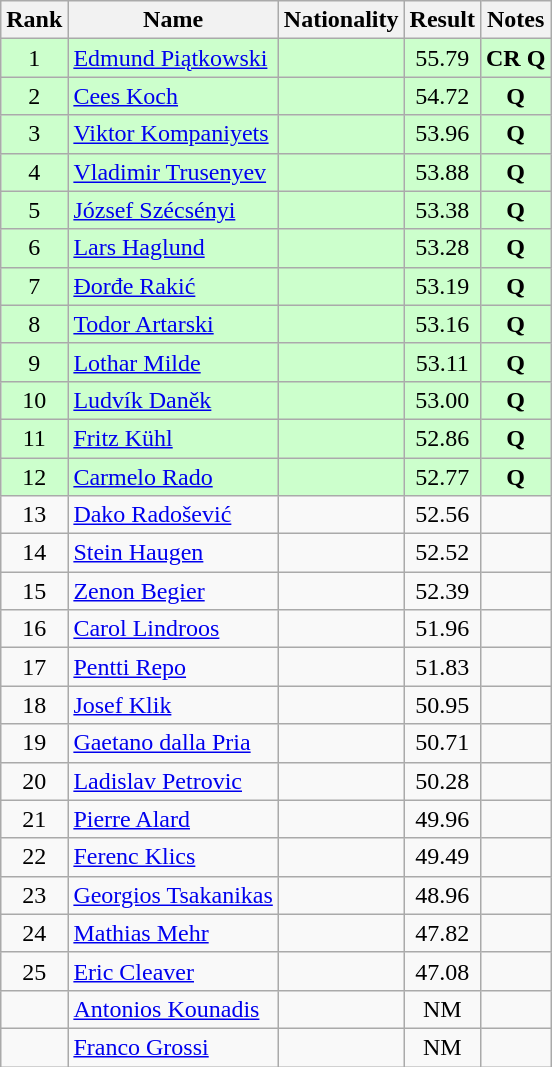<table class="wikitable sortable" style="text-align:center">
<tr>
<th>Rank</th>
<th>Name</th>
<th>Nationality</th>
<th>Result</th>
<th>Notes</th>
</tr>
<tr bgcolor=ccffcc>
<td>1</td>
<td align=left><a href='#'>Edmund Piątkowski</a></td>
<td align=left></td>
<td>55.79</td>
<td><strong>CR Q</strong></td>
</tr>
<tr bgcolor=ccffcc>
<td>2</td>
<td align=left><a href='#'>Cees Koch</a></td>
<td align=left></td>
<td>54.72</td>
<td><strong>Q</strong></td>
</tr>
<tr bgcolor=ccffcc>
<td>3</td>
<td align=left><a href='#'>Viktor Kompaniyets</a></td>
<td align=left></td>
<td>53.96</td>
<td><strong>Q</strong></td>
</tr>
<tr bgcolor=ccffcc>
<td>4</td>
<td align=left><a href='#'>Vladimir Trusenyev</a></td>
<td align=left></td>
<td>53.88</td>
<td><strong>Q</strong></td>
</tr>
<tr bgcolor=ccffcc>
<td>5</td>
<td align=left><a href='#'>József Szécsényi</a></td>
<td align=left></td>
<td>53.38</td>
<td><strong>Q</strong></td>
</tr>
<tr bgcolor=ccffcc>
<td>6</td>
<td align=left><a href='#'>Lars Haglund</a></td>
<td align=left></td>
<td>53.28</td>
<td><strong>Q</strong></td>
</tr>
<tr bgcolor=ccffcc>
<td>7</td>
<td align=left><a href='#'>Đorđe Rakić</a></td>
<td align=left></td>
<td>53.19</td>
<td><strong>Q</strong></td>
</tr>
<tr bgcolor=ccffcc>
<td>8</td>
<td align=left><a href='#'>Todor Artarski</a></td>
<td align=left></td>
<td>53.16</td>
<td><strong>Q</strong></td>
</tr>
<tr bgcolor=ccffcc>
<td>9</td>
<td align=left><a href='#'>Lothar Milde</a></td>
<td align=left></td>
<td>53.11</td>
<td><strong>Q</strong></td>
</tr>
<tr bgcolor=ccffcc>
<td>10</td>
<td align=left><a href='#'>Ludvík Daněk</a></td>
<td align=left></td>
<td>53.00</td>
<td><strong>Q</strong></td>
</tr>
<tr bgcolor=ccffcc>
<td>11</td>
<td align=left><a href='#'>Fritz Kühl</a></td>
<td align=left></td>
<td>52.86</td>
<td><strong>Q</strong></td>
</tr>
<tr bgcolor=ccffcc>
<td>12</td>
<td align=left><a href='#'>Carmelo Rado</a></td>
<td align=left></td>
<td>52.77</td>
<td><strong>Q</strong></td>
</tr>
<tr>
<td>13</td>
<td align=left><a href='#'>Dako Radošević</a></td>
<td align=left></td>
<td>52.56</td>
<td></td>
</tr>
<tr>
<td>14</td>
<td align=left><a href='#'>Stein Haugen</a></td>
<td align=left></td>
<td>52.52</td>
<td></td>
</tr>
<tr>
<td>15</td>
<td align=left><a href='#'>Zenon Begier</a></td>
<td align=left></td>
<td>52.39</td>
<td></td>
</tr>
<tr>
<td>16</td>
<td align=left><a href='#'>Carol Lindroos</a></td>
<td align=left></td>
<td>51.96</td>
<td></td>
</tr>
<tr>
<td>17</td>
<td align=left><a href='#'>Pentti Repo</a></td>
<td align=left></td>
<td>51.83</td>
<td></td>
</tr>
<tr>
<td>18</td>
<td align=left><a href='#'>Josef Klik</a></td>
<td align=left></td>
<td>50.95</td>
<td></td>
</tr>
<tr>
<td>19</td>
<td align=left><a href='#'>Gaetano dalla Pria</a></td>
<td align=left></td>
<td>50.71</td>
<td></td>
</tr>
<tr>
<td>20</td>
<td align=left><a href='#'>Ladislav Petrovic</a></td>
<td align=left></td>
<td>50.28</td>
<td></td>
</tr>
<tr>
<td>21</td>
<td align=left><a href='#'>Pierre Alard</a></td>
<td align=left></td>
<td>49.96</td>
<td></td>
</tr>
<tr>
<td>22</td>
<td align=left><a href='#'>Ferenc Klics</a></td>
<td align=left></td>
<td>49.49</td>
<td></td>
</tr>
<tr>
<td>23</td>
<td align=left><a href='#'>Georgios Tsakanikas</a></td>
<td align=left></td>
<td>48.96</td>
<td></td>
</tr>
<tr>
<td>24</td>
<td align=left><a href='#'>Mathias Mehr</a></td>
<td align=left></td>
<td>47.82</td>
<td></td>
</tr>
<tr>
<td>25</td>
<td align=left><a href='#'>Eric Cleaver</a></td>
<td align=left></td>
<td>47.08</td>
<td></td>
</tr>
<tr>
<td></td>
<td align=left><a href='#'>Antonios Kounadis</a></td>
<td align=left></td>
<td>NM</td>
<td></td>
</tr>
<tr>
<td></td>
<td align=left><a href='#'>Franco Grossi</a></td>
<td align=left></td>
<td>NM</td>
<td></td>
</tr>
</table>
